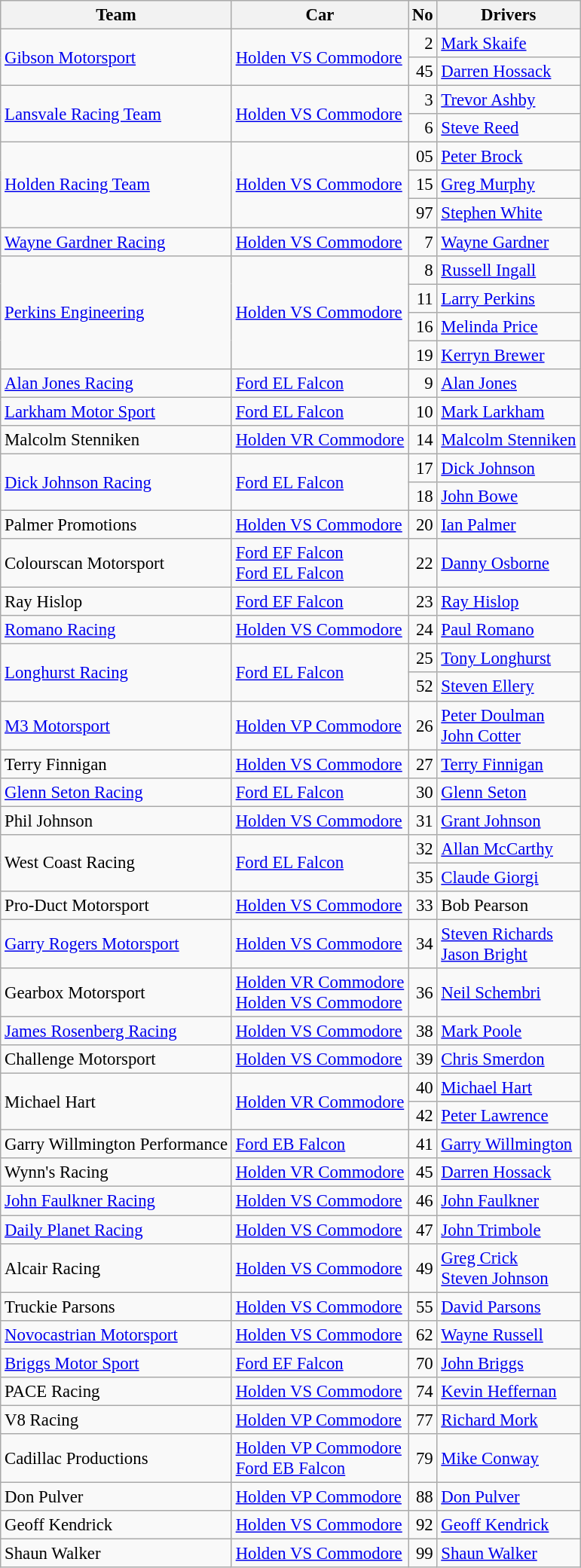<table class="wikitable" style="font-size: 95%;">
<tr>
<th>Team</th>
<th>Car</th>
<th>No</th>
<th>Drivers</th>
</tr>
<tr>
<td rowspan=2><a href='#'>Gibson Motorsport</a></td>
<td rowspan=2><a href='#'>Holden VS Commodore</a></td>
<td align="right">2</td>
<td> <a href='#'>Mark Skaife</a></td>
</tr>
<tr>
<td align="right">45</td>
<td> <a href='#'>Darren Hossack</a></td>
</tr>
<tr>
<td rowspan=2><a href='#'>Lansvale Racing Team</a></td>
<td rowspan=2><a href='#'>Holden VS Commodore</a></td>
<td align="right">3</td>
<td> <a href='#'>Trevor Ashby</a></td>
</tr>
<tr>
<td align="right">6</td>
<td> <a href='#'>Steve Reed</a></td>
</tr>
<tr>
<td rowspan=3><a href='#'>Holden Racing Team</a></td>
<td rowspan=3><a href='#'>Holden VS Commodore</a></td>
<td align="right">05</td>
<td> <a href='#'>Peter Brock</a></td>
</tr>
<tr>
<td align="right">15</td>
<td> <a href='#'>Greg Murphy</a></td>
</tr>
<tr>
<td align="right">97</td>
<td> <a href='#'>Stephen White</a></td>
</tr>
<tr>
<td><a href='#'>Wayne Gardner Racing</a></td>
<td><a href='#'>Holden VS Commodore</a></td>
<td align="right">7</td>
<td> <a href='#'>Wayne Gardner</a></td>
</tr>
<tr>
<td rowspan=4><a href='#'>Perkins Engineering</a></td>
<td rowspan=4><a href='#'>Holden VS Commodore</a></td>
<td align="right">8</td>
<td> <a href='#'>Russell Ingall</a></td>
</tr>
<tr>
<td align="right">11</td>
<td> <a href='#'>Larry Perkins</a></td>
</tr>
<tr>
<td align="right">16</td>
<td> <a href='#'>Melinda Price</a></td>
</tr>
<tr>
<td align="right">19</td>
<td> <a href='#'>Kerryn Brewer</a></td>
</tr>
<tr>
<td><a href='#'>Alan Jones Racing</a></td>
<td><a href='#'>Ford EL Falcon</a></td>
<td align="right">9</td>
<td> <a href='#'>Alan Jones</a></td>
</tr>
<tr>
<td><a href='#'>Larkham Motor Sport</a></td>
<td><a href='#'>Ford EL Falcon</a></td>
<td align="right">10</td>
<td> <a href='#'>Mark Larkham</a></td>
</tr>
<tr>
<td>Malcolm Stenniken</td>
<td><a href='#'>Holden VR Commodore</a></td>
<td align="right">14</td>
<td> <a href='#'>Malcolm Stenniken</a></td>
</tr>
<tr>
<td rowspan=2><a href='#'>Dick Johnson Racing</a></td>
<td rowspan=2><a href='#'>Ford EL Falcon</a></td>
<td align="right">17</td>
<td> <a href='#'>Dick Johnson</a></td>
</tr>
<tr>
<td align="right">18</td>
<td> <a href='#'>John Bowe</a></td>
</tr>
<tr>
<td>Palmer Promotions</td>
<td><a href='#'>Holden VS Commodore</a></td>
<td align="right">20</td>
<td> <a href='#'>Ian Palmer</a></td>
</tr>
<tr>
<td>Colourscan Motorsport</td>
<td><a href='#'>Ford EF Falcon</a><br><a href='#'>Ford EL Falcon</a></td>
<td align="right">22</td>
<td> <a href='#'>Danny Osborne</a></td>
</tr>
<tr>
<td>Ray Hislop</td>
<td><a href='#'>Ford EF Falcon</a></td>
<td align="right">23</td>
<td> <a href='#'>Ray Hislop</a></td>
</tr>
<tr>
<td><a href='#'>Romano Racing</a></td>
<td><a href='#'>Holden VS Commodore</a></td>
<td align="right">24</td>
<td> <a href='#'>Paul Romano</a></td>
</tr>
<tr>
<td rowspan=2><a href='#'>Longhurst Racing</a></td>
<td rowspan=2><a href='#'>Ford EL Falcon</a></td>
<td align="right">25</td>
<td> <a href='#'>Tony Longhurst</a></td>
</tr>
<tr>
<td align="right">52</td>
<td> <a href='#'>Steven Ellery</a></td>
</tr>
<tr>
<td><a href='#'>M3 Motorsport</a></td>
<td><a href='#'>Holden VP Commodore</a></td>
<td align="right">26</td>
<td> <a href='#'>Peter Doulman</a><br> <a href='#'>John Cotter</a></td>
</tr>
<tr>
<td>Terry Finnigan</td>
<td><a href='#'>Holden VS Commodore</a></td>
<td align="right">27</td>
<td> <a href='#'>Terry Finnigan</a></td>
</tr>
<tr>
<td><a href='#'>Glenn Seton Racing</a></td>
<td><a href='#'>Ford EL Falcon</a></td>
<td align="right">30</td>
<td> <a href='#'>Glenn Seton</a></td>
</tr>
<tr>
<td>Phil Johnson</td>
<td><a href='#'>Holden VS Commodore</a></td>
<td align="right">31</td>
<td> <a href='#'>Grant Johnson</a></td>
</tr>
<tr>
<td rowspan=2>West Coast Racing</td>
<td rowspan=2><a href='#'>Ford EL Falcon</a></td>
<td align="right">32</td>
<td> <a href='#'>Allan McCarthy</a></td>
</tr>
<tr>
<td align="right">35</td>
<td> <a href='#'>Claude Giorgi</a></td>
</tr>
<tr>
<td>Pro-Duct Motorsport</td>
<td><a href='#'>Holden VS Commodore</a></td>
<td align="right">33</td>
<td> Bob Pearson</td>
</tr>
<tr>
<td><a href='#'>Garry Rogers Motorsport</a></td>
<td><a href='#'>Holden VS Commodore</a></td>
<td align="right">34</td>
<td> <a href='#'>Steven Richards</a><br> <a href='#'>Jason Bright</a></td>
</tr>
<tr>
<td>Gearbox Motorsport</td>
<td><a href='#'>Holden VR Commodore</a><br><a href='#'>Holden VS Commodore</a></td>
<td align="right">36</td>
<td> <a href='#'>Neil Schembri</a></td>
</tr>
<tr>
<td><a href='#'>James Rosenberg Racing</a></td>
<td><a href='#'>Holden VS Commodore</a></td>
<td align="right">38</td>
<td> <a href='#'>Mark Poole</a></td>
</tr>
<tr>
<td>Challenge Motorsport</td>
<td><a href='#'>Holden VS Commodore</a></td>
<td align="right">39</td>
<td> <a href='#'>Chris Smerdon</a></td>
</tr>
<tr>
<td rowspan=2>Michael Hart</td>
<td rowspan=2><a href='#'>Holden VR Commodore</a></td>
<td align="right">40</td>
<td> <a href='#'>Michael Hart</a></td>
</tr>
<tr>
<td align="right">42</td>
<td> <a href='#'>Peter Lawrence</a></td>
</tr>
<tr>
<td>Garry Willmington Performance</td>
<td><a href='#'>Ford EB Falcon</a></td>
<td align="right">41</td>
<td> <a href='#'>Garry Willmington</a></td>
</tr>
<tr>
<td>Wynn's Racing</td>
<td><a href='#'>Holden VR Commodore</a></td>
<td align="right">45</td>
<td> <a href='#'>Darren Hossack</a></td>
</tr>
<tr>
<td><a href='#'>John Faulkner Racing</a></td>
<td><a href='#'>Holden VS Commodore</a></td>
<td align="right">46</td>
<td> <a href='#'>John Faulkner</a></td>
</tr>
<tr>
<td><a href='#'>Daily Planet Racing</a></td>
<td><a href='#'>Holden VS Commodore</a></td>
<td align="right">47</td>
<td> <a href='#'>John Trimbole</a></td>
</tr>
<tr>
<td>Alcair Racing</td>
<td><a href='#'>Holden VS Commodore</a></td>
<td align="right">49</td>
<td> <a href='#'>Greg Crick</a><br> <a href='#'>Steven Johnson</a></td>
</tr>
<tr>
<td>Truckie Parsons</td>
<td><a href='#'>Holden VS Commodore</a></td>
<td align="right">55</td>
<td> <a href='#'>David Parsons</a></td>
</tr>
<tr>
<td><a href='#'>Novocastrian Motorsport</a></td>
<td><a href='#'>Holden VS Commodore</a></td>
<td align="right">62</td>
<td> <a href='#'>Wayne Russell</a></td>
</tr>
<tr>
<td><a href='#'>Briggs Motor Sport</a></td>
<td><a href='#'>Ford EF Falcon</a></td>
<td align="right">70</td>
<td> <a href='#'>John Briggs</a></td>
</tr>
<tr>
<td>PACE Racing</td>
<td><a href='#'>Holden VS Commodore</a></td>
<td align="right">74</td>
<td> <a href='#'>Kevin Heffernan</a></td>
</tr>
<tr>
<td>V8 Racing</td>
<td><a href='#'>Holden VP Commodore</a></td>
<td align="right">77</td>
<td> <a href='#'>Richard Mork</a></td>
</tr>
<tr>
<td>Cadillac Productions</td>
<td><a href='#'>Holden VP Commodore</a><br><a href='#'>Ford EB Falcon</a></td>
<td align="right">79</td>
<td> <a href='#'>Mike Conway</a></td>
</tr>
<tr>
<td>Don Pulver</td>
<td><a href='#'>Holden VP Commodore</a></td>
<td align="right">88</td>
<td> <a href='#'>Don Pulver</a></td>
</tr>
<tr>
<td>Geoff Kendrick</td>
<td><a href='#'>Holden VS Commodore</a></td>
<td align="right">92</td>
<td> <a href='#'>Geoff Kendrick</a></td>
</tr>
<tr>
<td>Shaun Walker</td>
<td><a href='#'>Holden VS Commodore</a></td>
<td align="right">99</td>
<td> <a href='#'>Shaun Walker</a></td>
</tr>
</table>
